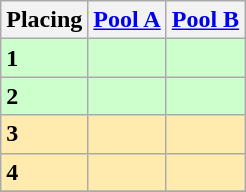<table class=wikitable style="border:1px solid #AAAAAA;">
<tr>
<th>Placing</th>
<th><a href='#'>Pool A</a></th>
<th><a href='#'>Pool B</a></th>
</tr>
<tr style="background: #ccffcc;">
<td><strong>1</strong></td>
<td></td>
<td></td>
</tr>
<tr style="background: #ccffcc;">
<td><strong>2</strong></td>
<td></td>
<td></td>
</tr>
<tr style="background: #ffebad;">
<td><strong>3</strong></td>
<td></td>
<td></td>
</tr>
<tr style="background: #ffebad;">
<td><strong>4</strong></td>
<td></td>
<td></td>
</tr>
<tr>
</tr>
</table>
